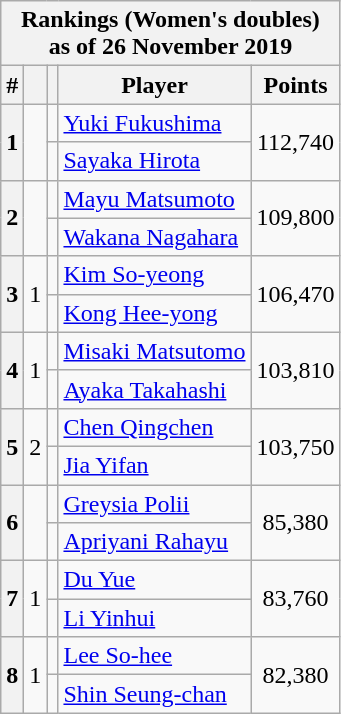<table class="sortable wikitable">
<tr>
<th colspan="6">Rankings (Women's doubles)<br>as of 26 November 2019</th>
</tr>
<tr>
<th>#</th>
<th></th>
<th></th>
<th>Player</th>
<th>Points</th>
</tr>
<tr>
<th rowspan="2">1</th>
<td align="center" rowspan="2"></td>
<td></td>
<td><a href='#'>Yuki Fukushima</a></td>
<td align="center" rowspan="2">112,740</td>
</tr>
<tr>
<td></td>
<td><a href='#'>Sayaka Hirota</a></td>
</tr>
<tr>
<th rowspan="2">2</th>
<td align="center" rowspan="2"></td>
<td></td>
<td><a href='#'>Mayu Matsumoto</a></td>
<td align="center" rowspan="2">109,800</td>
</tr>
<tr>
<td></td>
<td><a href='#'>Wakana Nagahara</a></td>
</tr>
<tr>
<th rowspan="2">3</th>
<td align="center" rowspan="2"> 1</td>
<td></td>
<td><a href='#'>Kim So-yeong</a></td>
<td align="center" rowspan="2">106,470</td>
</tr>
<tr>
<td></td>
<td><a href='#'>Kong Hee-yong</a></td>
</tr>
<tr>
<th rowspan="2">4</th>
<td align="center" rowspan="2"> 1</td>
<td></td>
<td><a href='#'>Misaki Matsutomo</a></td>
<td align="center" rowspan="2">103,810</td>
</tr>
<tr>
<td></td>
<td><a href='#'>Ayaka Takahashi</a></td>
</tr>
<tr>
<th rowspan="2">5</th>
<td align="center" rowspan="2"> 2</td>
<td></td>
<td><a href='#'>Chen Qingchen</a></td>
<td align="center" rowspan="2">103,750</td>
</tr>
<tr>
<td></td>
<td><a href='#'>Jia Yifan</a></td>
</tr>
<tr>
<th rowspan="2">6</th>
<td align="center" rowspan="2"></td>
<td></td>
<td><a href='#'>Greysia Polii</a></td>
<td align="center" rowspan="2">85,380</td>
</tr>
<tr>
<td></td>
<td><a href='#'>Apriyani Rahayu</a></td>
</tr>
<tr>
<th rowspan="2">7</th>
<td align="center" rowspan="2"> 1</td>
<td></td>
<td><a href='#'>Du Yue</a></td>
<td align="center" rowspan="2">83,760</td>
</tr>
<tr>
<td></td>
<td><a href='#'>Li Yinhui</a></td>
</tr>
<tr>
<th rowspan="2">8</th>
<td align="center" rowspan="2"> 1</td>
<td></td>
<td><a href='#'>Lee So-hee</a></td>
<td align="center" rowspan="2">82,380</td>
</tr>
<tr>
<td></td>
<td><a href='#'>Shin Seung-chan</a><br></td>
</tr>
</table>
